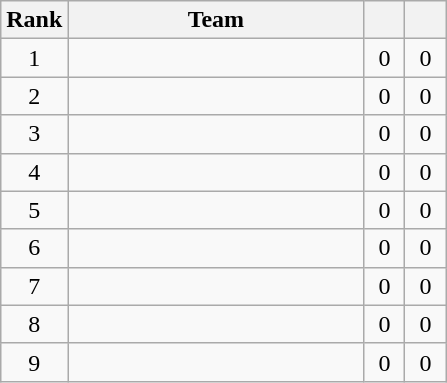<table class="wikitable" style="text-align:center">
<tr>
<th>Rank</th>
<th style="width:190px;">Team</th>
<th width=20px></th>
<th width=20px></th>
</tr>
<tr bgcolor=>
<td>1</td>
<td align="left"></td>
<td>0</td>
<td>0</td>
</tr>
<tr bgcolor=>
<td>2</td>
<td align="left"></td>
<td>0</td>
<td>0</td>
</tr>
<tr>
<td>3</td>
<td align="left"></td>
<td>0</td>
<td>0</td>
</tr>
<tr>
<td>4</td>
<td align="left"></td>
<td>0</td>
<td>0</td>
</tr>
<tr>
<td>5</td>
<td align="left"></td>
<td>0</td>
<td>0</td>
</tr>
<tr>
<td>6</td>
<td align="left"></td>
<td>0</td>
<td>0</td>
</tr>
<tr>
<td>7</td>
<td align="left"></td>
<td>0</td>
<td>0</td>
</tr>
<tr>
<td>8</td>
<td align="left"><strong></strong></td>
<td>0</td>
<td>0</td>
</tr>
<tr>
<td>9</td>
<td align="left"></td>
<td>0</td>
<td>0</td>
</tr>
</table>
